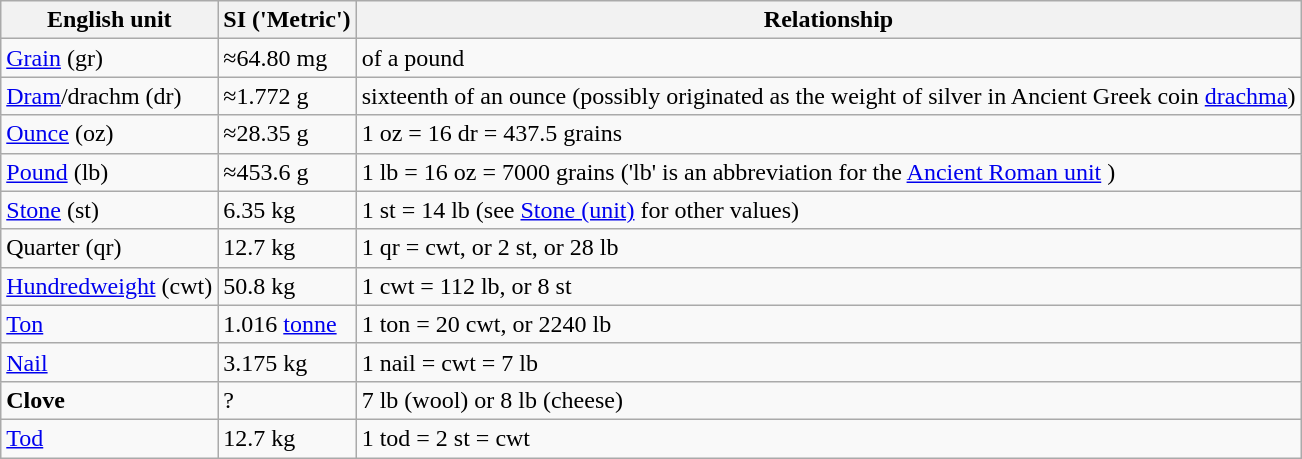<table class="wikitable">
<tr>
<th>English unit</th>
<th>SI ('Metric')</th>
<th>Relationship</th>
</tr>
<tr>
<td><a href='#'>Grain</a> (gr)</td>
<td>≈64.80 mg</td>
<td> of a pound</td>
</tr>
<tr>
<td><a href='#'>Dram</a>/drachm (dr)</td>
<td>≈1.772 g</td>
<td>sixteenth of an ounce (possibly originated as the weight of silver in Ancient Greek coin <a href='#'>drachma</a>)</td>
</tr>
<tr>
<td><a href='#'>Ounce</a> (oz)</td>
<td>≈28.35 g</td>
<td>1 oz = 16 dr = 437.5 grains</td>
</tr>
<tr>
<td><a href='#'>Pound</a> (lb)</td>
<td>≈453.6 g</td>
<td>1 lb = 16 oz = 7000 grains ('lb' is an abbreviation for the <a href='#'>Ancient Roman unit</a> )</td>
</tr>
<tr>
<td><a href='#'>Stone</a> (st)</td>
<td>6.35 kg</td>
<td>1 st = 14 lb (see <a href='#'>Stone (unit)</a> for other values)</td>
</tr>
<tr>
<td>Quarter (qr)</td>
<td>12.7 kg</td>
<td>1 qr =  cwt, or 2 st, or 28 lb</td>
</tr>
<tr>
<td><a href='#'>Hundredweight</a> (cwt)</td>
<td>50.8 kg</td>
<td>1 cwt = 112 lb, or 8 st</td>
</tr>
<tr>
<td><a href='#'>Ton</a></td>
<td>1.016 <a href='#'>tonne</a></td>
<td>1 ton = 20 cwt, or 2240 lb</td>
</tr>
<tr>
<td><a href='#'>Nail</a></td>
<td>3.175 kg</td>
<td>1 nail =  cwt = 7 lb</td>
</tr>
<tr>
<td><strong>Clove</strong></td>
<td>?</td>
<td>7 lb (wool) or 8 lb (cheese) </td>
</tr>
<tr>
<td><a href='#'>Tod</a></td>
<td>12.7 kg</td>
<td>1 tod = 2 st =  cwt</td>
</tr>
</table>
